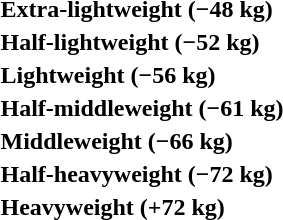<table>
<tr>
<th rowspan=2 style="text-align:left;">Extra-lightweight (−48 kg)</th>
<td rowspan=2></td>
<td rowspan=2></td>
<td></td>
</tr>
<tr>
<td></td>
</tr>
<tr>
<th rowspan=2 style="text-align:left;">Half-lightweight (−52 kg)</th>
<td rowspan=2></td>
<td rowspan=2></td>
<td></td>
</tr>
<tr>
<td></td>
</tr>
<tr>
<th rowspan=2 style="text-align:left;">Lightweight (−56 kg)</th>
<td rowspan=2></td>
<td rowspan=2></td>
<td></td>
</tr>
<tr>
<td></td>
</tr>
<tr>
<th rowspan=2 style="text-align:left;">Half-middleweight (−61 kg)</th>
<td rowspan=2></td>
<td rowspan=2></td>
<td></td>
</tr>
<tr>
<td></td>
</tr>
<tr>
<th rowspan=2 style="text-align:left;">Middleweight (−66 kg)</th>
<td rowspan=2></td>
<td rowspan=2></td>
<td></td>
</tr>
<tr>
<td></td>
</tr>
<tr>
<th rowspan=2 style="text-align:left;">Half-heavyweight (−72 kg)</th>
<td rowspan=2></td>
<td rowspan=2></td>
<td></td>
</tr>
<tr>
<td></td>
</tr>
<tr>
<th rowspan=2 style="text-align:left;">Heavyweight (+72 kg)</th>
<td rowspan=2></td>
<td rowspan=2></td>
<td></td>
</tr>
<tr>
<td></td>
</tr>
</table>
